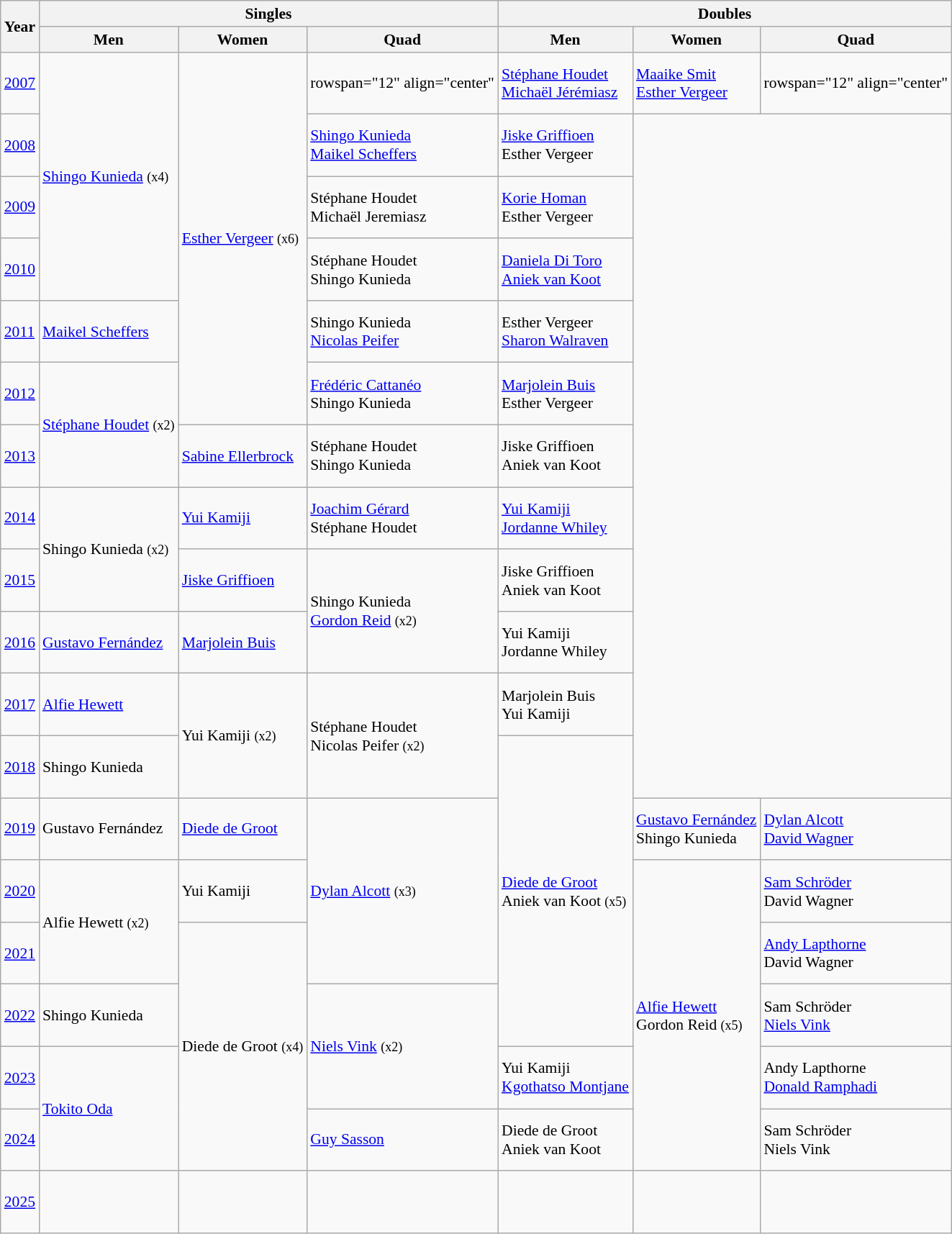<table class="wikitable" style="font-size: 90%">
<tr>
<th rowspan="2">Year</th>
<th colspan="3">Singles</th>
<th colspan="3">Doubles</th>
</tr>
<tr>
<th>Men</th>
<th>Women</th>
<th>Quad</th>
<th>Men</th>
<th>Women</th>
<th>Quad</th>
</tr>
<tr style=height:4em>
<td><a href='#'>2007</a></td>
<td rowspan="4"> <a href='#'>Shingo Kunieda</a> <small>(x4)</small></td>
<td rowspan="6"> <a href='#'>Esther Vergeer</a> <small>(x6)</small></td>
<td>rowspan="12" align="center"  </td>
<td> <a href='#'>Stéphane Houdet</a><br> <a href='#'>Michaël Jérémiasz</a></td>
<td> <a href='#'>Maaike Smit</a><br> <a href='#'>Esther Vergeer</a></td>
<td>rowspan="12" align="center"  </td>
</tr>
<tr style=height:4em>
<td><a href='#'>2008</a></td>
<td> <a href='#'>Shingo Kunieda</a><br> <a href='#'>Maikel Scheffers</a></td>
<td> <a href='#'>Jiske Griffioen</a><br> Esther Vergeer</td>
</tr>
<tr style=height:4em>
<td><a href='#'>2009</a></td>
<td> Stéphane Houdet<br> Michaël Jeremiasz</td>
<td> <a href='#'>Korie Homan</a><br> Esther Vergeer</td>
</tr>
<tr style=height:4em>
<td><a href='#'>2010</a></td>
<td> Stéphane Houdet<br> Shingo Kunieda</td>
<td> <a href='#'>Daniela Di Toro</a><br> <a href='#'>Aniek van Koot</a></td>
</tr>
<tr style=height:4em>
<td><a href='#'>2011</a></td>
<td> <a href='#'>Maikel Scheffers</a></td>
<td> Shingo Kunieda<br> <a href='#'>Nicolas Peifer</a></td>
<td> Esther Vergeer<br> <a href='#'>Sharon Walraven</a></td>
</tr>
<tr style=height:4em>
<td><a href='#'>2012</a></td>
<td rowspan="2"> <a href='#'>Stéphane Houdet</a> <small>(x2)</small></td>
<td> <a href='#'>Frédéric Cattanéo</a><br> Shingo Kunieda</td>
<td> <a href='#'>Marjolein Buis</a><br> Esther Vergeer</td>
</tr>
<tr style=height:4em>
<td><a href='#'>2013</a></td>
<td> <a href='#'>Sabine Ellerbrock</a></td>
<td> Stéphane Houdet<br> Shingo Kunieda</td>
<td> Jiske Griffioen<br> Aniek van Koot</td>
</tr>
<tr style=height:4em>
<td><a href='#'>2014</a></td>
<td rowspan="2"> Shingo Kunieda <small>(x2)</small></td>
<td> <a href='#'>Yui Kamiji</a></td>
<td> <a href='#'>Joachim Gérard</a><br> Stéphane Houdet</td>
<td> <a href='#'>Yui Kamiji</a><br> <a href='#'>Jordanne Whiley</a></td>
</tr>
<tr style=height:4em>
<td><a href='#'>2015</a></td>
<td> <a href='#'>Jiske Griffioen</a></td>
<td rowspan="2"> Shingo Kunieda<br> <a href='#'>Gordon Reid</a> <small>(x2)</small></td>
<td> Jiske Griffioen<br> Aniek van Koot</td>
</tr>
<tr style=height:4em>
<td><a href='#'>2016</a></td>
<td> <a href='#'>Gustavo Fernández</a></td>
<td> <a href='#'>Marjolein Buis</a></td>
<td> Yui Kamiji<br> Jordanne Whiley</td>
</tr>
<tr style=height:4em>
<td><a href='#'>2017</a></td>
<td> <a href='#'>Alfie Hewett</a></td>
<td rowspan="2"> Yui Kamiji <small>(x2)</small></td>
<td rowspan="2"> Stéphane Houdet<br> Nicolas Peifer <small>(x2)</small></td>
<td> Marjolein Buis<br> Yui Kamiji</td>
</tr>
<tr style=height:4em>
<td><a href='#'>2018</a></td>
<td> Shingo Kunieda</td>
<td rowspan="5"> <a href='#'>Diede de Groot</a><br> Aniek van Koot <small>(x5)</small></td>
</tr>
<tr style=height:4em>
<td><a href='#'>2019</a></td>
<td> Gustavo Fernández</td>
<td> <a href='#'>Diede de Groot</a></td>
<td rowspan="3"> <a href='#'>Dylan Alcott</a> <small>(x3)</small></td>
<td> <a href='#'>Gustavo Fernández</a><br> Shingo Kunieda</td>
<td> <a href='#'>Dylan Alcott</a><br> <a href='#'>David Wagner</a></td>
</tr>
<tr style=height:4em>
<td><a href='#'>2020</a></td>
<td rowspan="2"> Alfie Hewett <small>(x2)</small></td>
<td> Yui Kamiji</td>
<td rowspan="5"> <a href='#'>Alfie Hewett</a><br> Gordon Reid <small>(x5)</small></td>
<td> <a href='#'>Sam Schröder</a><br> David Wagner</td>
</tr>
<tr style=height:4em>
<td><a href='#'>2021</a></td>
<td rowspan="4"> Diede de Groot <small>(x4)</small></td>
<td> <a href='#'>Andy Lapthorne</a><br> David Wagner</td>
</tr>
<tr style=height:4em>
<td><a href='#'>2022</a></td>
<td> Shingo Kunieda</td>
<td rowspan="2"> <a href='#'>Niels Vink</a> <small>(x2)</small></td>
<td> Sam Schröder<br> <a href='#'>Niels Vink</a></td>
</tr>
<tr style=height:4em>
<td><a href='#'>2023</a></td>
<td rowspan="2"> <a href='#'>Tokito Oda</a></td>
<td> Yui Kamiji<br> <a href='#'>Kgothatso Montjane</a></td>
<td> Andy Lapthorne<br> <a href='#'>Donald Ramphadi</a></td>
</tr>
<tr style=height:4em>
<td><a href='#'>2024</a></td>
<td> <a href='#'>Guy Sasson</a></td>
<td> Diede de Groot<br> Aniek van Koot</td>
<td> Sam Schröder<br> Niels Vink</td>
</tr>
<tr style=height:4em>
<td><a href='#'>2025</a></td>
<td></td>
<td></td>
<td></td>
<td></td>
<td></td>
<td></td>
</tr>
</table>
